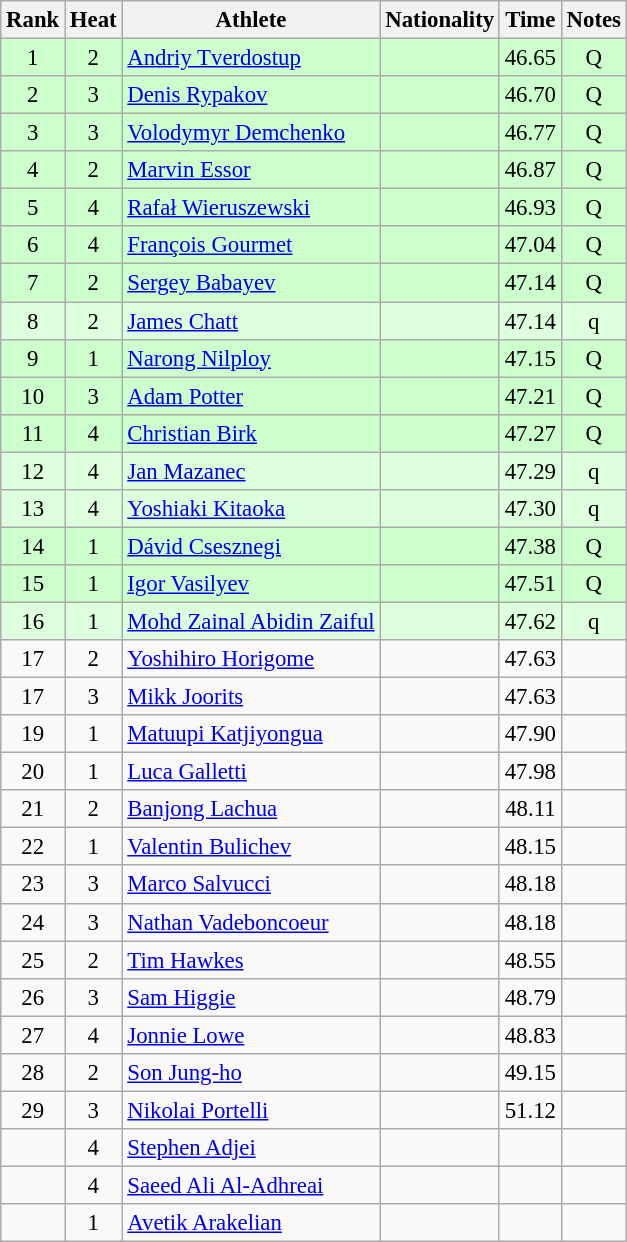<table class="wikitable sortable" style="text-align:center;font-size:95%">
<tr>
<th>Rank</th>
<th>Heat</th>
<th>Athlete</th>
<th>Nationality</th>
<th>Time</th>
<th>Notes</th>
</tr>
<tr bgcolor=ccffcc>
<td>1</td>
<td>2</td>
<td align="left"><a href='#'>Andriy Tverdostup</a></td>
<td align=left></td>
<td>46.65</td>
<td>Q</td>
</tr>
<tr bgcolor=ccffcc>
<td>2</td>
<td>3</td>
<td align="left"><a href='#'>Denis Rypakov</a></td>
<td align=left></td>
<td>46.70</td>
<td>Q</td>
</tr>
<tr bgcolor=ccffcc>
<td>3</td>
<td>3</td>
<td align="left"><a href='#'>Volodymyr Demchenko</a></td>
<td align=left></td>
<td>46.77</td>
<td>Q</td>
</tr>
<tr bgcolor=ccffcc>
<td>4</td>
<td>2</td>
<td align="left"><a href='#'>Marvin Essor</a></td>
<td align=left></td>
<td>46.87</td>
<td>Q</td>
</tr>
<tr bgcolor=ccffcc>
<td>5</td>
<td>4</td>
<td align="left"><a href='#'>Rafał Wieruszewski</a></td>
<td align=left></td>
<td>46.93</td>
<td>Q</td>
</tr>
<tr bgcolor=ccffcc>
<td>6</td>
<td>4</td>
<td align="left"><a href='#'>François Gourmet</a></td>
<td align=left></td>
<td>47.04</td>
<td>Q</td>
</tr>
<tr bgcolor=ccffcc>
<td>7</td>
<td>2</td>
<td align="left"><a href='#'>Sergey Babayev</a></td>
<td align=left></td>
<td>47.14</td>
<td>Q</td>
</tr>
<tr bgcolor=ddffdd>
<td>8</td>
<td>2</td>
<td align="left"><a href='#'>James Chatt</a></td>
<td align=left></td>
<td>47.14</td>
<td>q</td>
</tr>
<tr bgcolor=ccffcc>
<td>9</td>
<td>1</td>
<td align="left"><a href='#'>Narong Nilploy</a></td>
<td align=left></td>
<td>47.15</td>
<td>Q</td>
</tr>
<tr bgcolor=ccffcc>
<td>10</td>
<td>3</td>
<td align="left"><a href='#'>Adam Potter</a></td>
<td align=left></td>
<td>47.21</td>
<td>Q</td>
</tr>
<tr bgcolor=ccffcc>
<td>11</td>
<td>4</td>
<td align="left"><a href='#'>Christian Birk</a></td>
<td align=left></td>
<td>47.27</td>
<td>Q</td>
</tr>
<tr bgcolor=ddffdd>
<td>12</td>
<td>4</td>
<td align="left"><a href='#'>Jan Mazanec</a></td>
<td align=left></td>
<td>47.29</td>
<td>q</td>
</tr>
<tr bgcolor=ddffdd>
<td>13</td>
<td>4</td>
<td align="left"><a href='#'>Yoshiaki Kitaoka</a></td>
<td align=left></td>
<td>47.30</td>
<td>q</td>
</tr>
<tr bgcolor=ccffcc>
<td>14</td>
<td>1</td>
<td align="left"><a href='#'>Dávid Csesznegi</a></td>
<td align=left></td>
<td>47.38</td>
<td>Q</td>
</tr>
<tr bgcolor=ccffcc>
<td>15</td>
<td>1</td>
<td align="left"><a href='#'>Igor Vasilyev</a></td>
<td align=left></td>
<td>47.51</td>
<td>Q</td>
</tr>
<tr bgcolor=ddffdd>
<td>16</td>
<td>1</td>
<td align="left"><a href='#'>Mohd Zainal Abidin Zaiful</a></td>
<td align=left></td>
<td>47.62</td>
<td>q</td>
</tr>
<tr>
<td>17</td>
<td>2</td>
<td align="left"><a href='#'>Yoshihiro Horigome</a></td>
<td align=left></td>
<td>47.63</td>
<td></td>
</tr>
<tr>
<td>17</td>
<td>3</td>
<td align="left"><a href='#'>Mikk Joorits</a></td>
<td align=left></td>
<td>47.63</td>
<td></td>
</tr>
<tr>
<td>19</td>
<td>1</td>
<td align="left"><a href='#'>Matuupi Katjiyongua</a></td>
<td align=left></td>
<td>47.90</td>
<td></td>
</tr>
<tr>
<td>20</td>
<td>1</td>
<td align="left"><a href='#'>Luca Galletti</a></td>
<td align=left></td>
<td>47.98</td>
<td></td>
</tr>
<tr>
<td>21</td>
<td>2</td>
<td align="left"><a href='#'>Banjong Lachua</a></td>
<td align=left></td>
<td>48.11</td>
<td></td>
</tr>
<tr>
<td>22</td>
<td>1</td>
<td align="left"><a href='#'>Valentin Bulichev</a></td>
<td align=left></td>
<td>48.15</td>
<td></td>
</tr>
<tr>
<td>23</td>
<td>3</td>
<td align="left"><a href='#'>Marco Salvucci</a></td>
<td align=left></td>
<td>48.18</td>
<td></td>
</tr>
<tr>
<td>24</td>
<td>3</td>
<td align="left"><a href='#'>Nathan Vadeboncoeur</a></td>
<td align=left></td>
<td>48.18</td>
<td></td>
</tr>
<tr>
<td>25</td>
<td>2</td>
<td align="left"><a href='#'>Tim Hawkes</a></td>
<td align=left></td>
<td>48.55</td>
<td></td>
</tr>
<tr>
<td>26</td>
<td>3</td>
<td align="left"><a href='#'>Sam Higgie</a></td>
<td align=left></td>
<td>48.79</td>
<td></td>
</tr>
<tr>
<td>27</td>
<td>4</td>
<td align="left"><a href='#'>Jonnie Lowe</a></td>
<td align=left></td>
<td>48.83</td>
<td></td>
</tr>
<tr>
<td>28</td>
<td>2</td>
<td align="left"><a href='#'>Son Jung-ho</a></td>
<td align=left></td>
<td>49.15</td>
<td></td>
</tr>
<tr>
<td>29</td>
<td>3</td>
<td align="left"><a href='#'>Nikolai Portelli</a></td>
<td align=left></td>
<td>51.12</td>
<td></td>
</tr>
<tr>
<td></td>
<td>4</td>
<td align="left"><a href='#'>Stephen Adjei</a></td>
<td align=left></td>
<td></td>
<td></td>
</tr>
<tr>
<td></td>
<td>4</td>
<td align="left"><a href='#'>Saeed Ali Al-Adhreai</a></td>
<td align=left></td>
<td></td>
<td></td>
</tr>
<tr>
<td></td>
<td>1</td>
<td align="left"><a href='#'>Avetik Arakelian</a></td>
<td align=left></td>
<td></td>
<td></td>
</tr>
</table>
